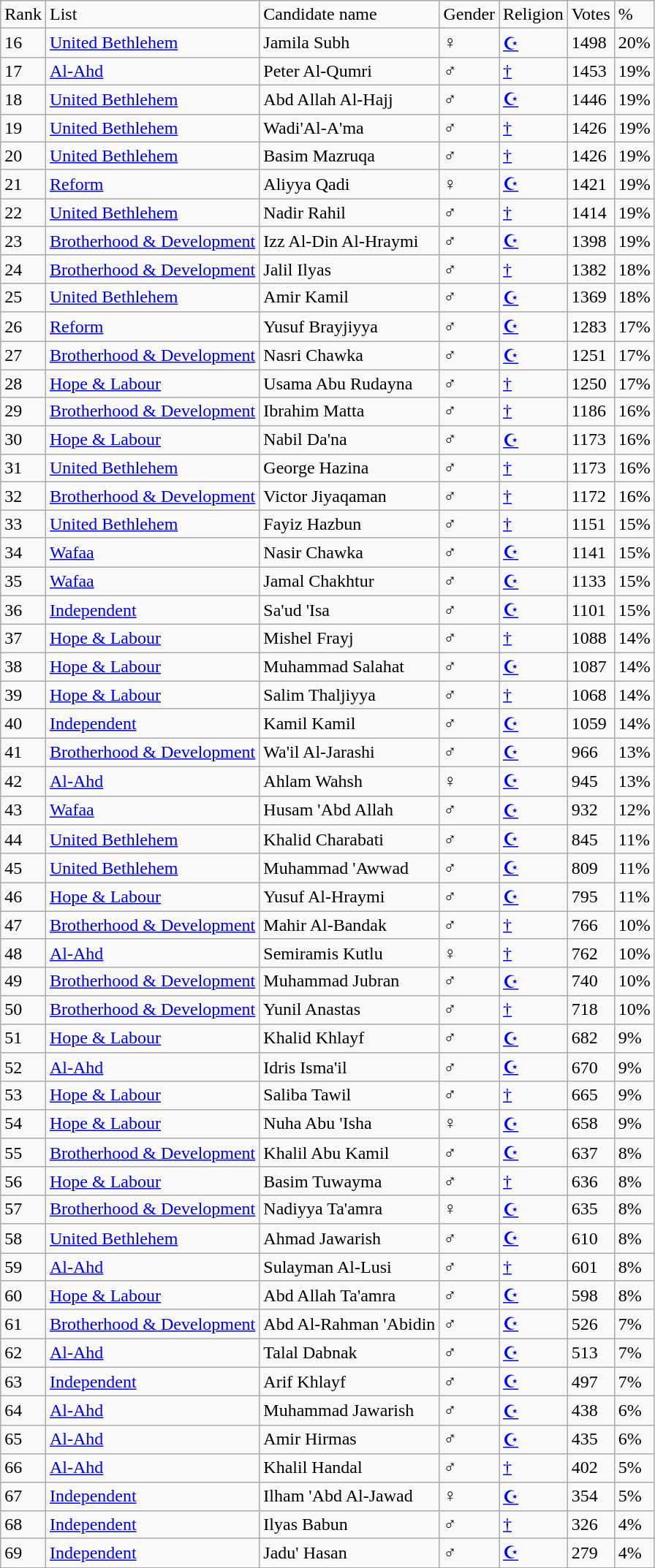<table class="wikitable">
<tr>
<td>Rank</td>
<td>List</td>
<td>Candidate name</td>
<td>Gender</td>
<td>Religion</td>
<td>Votes</td>
<td>%</td>
</tr>
<tr>
<td>16</td>
<td><a href='#'>United Bethlehem</a></td>
<td>Jamila Subh</td>
<td>♀</td>
<td><a href='#'>☪</a></td>
<td>1498</td>
<td>20%</td>
</tr>
<tr>
<td>17</td>
<td><a href='#'>Al-Ahd</a></td>
<td>Peter Al-Qumri</td>
<td>♂</td>
<td><a href='#'>†</a></td>
<td>1453</td>
<td>19%</td>
</tr>
<tr>
<td>18</td>
<td><a href='#'>United Bethlehem</a></td>
<td>Abd Allah Al-Hajj</td>
<td>♂</td>
<td><a href='#'>☪</a></td>
<td>1446</td>
<td>19%</td>
</tr>
<tr>
<td>19</td>
<td><a href='#'>United Bethlehem</a></td>
<td>Wadi'Al-A'ma</td>
<td>♂</td>
<td><a href='#'>†</a></td>
<td>1426</td>
<td>19%</td>
</tr>
<tr>
<td>20</td>
<td><a href='#'>United Bethlehem</a></td>
<td>Basim Mazruqa</td>
<td>♂</td>
<td><a href='#'>†</a></td>
<td>1426</td>
<td>19%</td>
</tr>
<tr>
<td>21</td>
<td><a href='#'>Reform</a></td>
<td>Aliyya Qadi</td>
<td>♀</td>
<td><a href='#'>☪</a></td>
<td>1421</td>
<td>19%</td>
</tr>
<tr>
<td>22</td>
<td><a href='#'>United Bethlehem</a></td>
<td>Nadir Rahil</td>
<td>♂</td>
<td><a href='#'>†</a></td>
<td>1414</td>
<td>19%</td>
</tr>
<tr>
<td>23</td>
<td><a href='#'>Brotherhood & Development</a></td>
<td>Izz Al-Din Al-Hraymi</td>
<td>♂</td>
<td><a href='#'>☪</a></td>
<td>1398</td>
<td>19%</td>
</tr>
<tr>
<td>24</td>
<td><a href='#'>Brotherhood & Development</a></td>
<td>Jalil Ilyas</td>
<td>♂</td>
<td><a href='#'>†</a></td>
<td>1382</td>
<td>18%</td>
</tr>
<tr>
<td>25</td>
<td><a href='#'>United Bethlehem</a></td>
<td>Amir Kamil</td>
<td>♂</td>
<td><a href='#'>☪</a></td>
<td>1369</td>
<td>18%</td>
</tr>
<tr>
<td>26</td>
<td><a href='#'>Reform</a></td>
<td>Yusuf Brayjiyya</td>
<td>♂</td>
<td><a href='#'>☪</a></td>
<td>1283</td>
<td>17%</td>
</tr>
<tr>
<td>27</td>
<td><a href='#'>Brotherhood & Development</a></td>
<td>Nasri Chawka</td>
<td>♂</td>
<td><a href='#'>☪</a></td>
<td>1251</td>
<td>17%</td>
</tr>
<tr>
<td>28</td>
<td><a href='#'>Hope & Labour</a></td>
<td>Usama Abu Rudayna</td>
<td>♂</td>
<td><a href='#'>†</a></td>
<td>1250</td>
<td>17%</td>
</tr>
<tr>
<td>29</td>
<td><a href='#'>Brotherhood & Development</a></td>
<td>Ibrahim Matta</td>
<td>♂</td>
<td><a href='#'>†</a></td>
<td>1186</td>
<td>16%</td>
</tr>
<tr>
<td>30</td>
<td><a href='#'>Hope & Labour</a></td>
<td>Nabil Da'na</td>
<td>♂</td>
<td><a href='#'>☪</a></td>
<td>1173</td>
<td>16%</td>
</tr>
<tr>
<td>31</td>
<td><a href='#'>United Bethlehem</a></td>
<td>George Hazina</td>
<td>♂</td>
<td><a href='#'>†</a></td>
<td>1173</td>
<td>16%</td>
</tr>
<tr>
<td>32</td>
<td><a href='#'>Brotherhood & Development</a></td>
<td>Victor Jiyaqaman</td>
<td>♂</td>
<td><a href='#'>†</a></td>
<td>1172</td>
<td>16%</td>
</tr>
<tr>
<td>33</td>
<td><a href='#'>United Bethlehem</a></td>
<td>Fayiz Hazbun</td>
<td>♂</td>
<td><a href='#'>†</a></td>
<td>1151</td>
<td>15%</td>
</tr>
<tr>
<td>34</td>
<td><a href='#'>Wafaa</a></td>
<td>Nasir Chawka</td>
<td>♂</td>
<td><a href='#'>☪</a></td>
<td>1141</td>
<td>15%</td>
</tr>
<tr>
<td>35</td>
<td><a href='#'>Wafaa</a></td>
<td>Jamal Chakhtur</td>
<td>♂</td>
<td><a href='#'>☪</a></td>
<td>1133</td>
<td>15%</td>
</tr>
<tr>
<td>36</td>
<td><a href='#'>Independent</a></td>
<td>Sa'ud 'Isa</td>
<td>♂</td>
<td><a href='#'>☪</a></td>
<td>1101</td>
<td>15%</td>
</tr>
<tr>
<td>37</td>
<td><a href='#'>Hope & Labour</a></td>
<td>Mishel Frayj</td>
<td>♂</td>
<td><a href='#'>†</a></td>
<td>1088</td>
<td>14%</td>
</tr>
<tr>
<td>38</td>
<td><a href='#'>Hope & Labour</a></td>
<td>Muhammad Salahat</td>
<td>♂</td>
<td><a href='#'>☪</a></td>
<td>1087</td>
<td>14%</td>
</tr>
<tr>
<td>39</td>
<td><a href='#'>Hope & Labour</a></td>
<td>Salim Thaljiyya</td>
<td>♂</td>
<td><a href='#'>†</a></td>
<td>1068</td>
<td>14%</td>
</tr>
<tr>
<td>40</td>
<td><a href='#'>Independent</a></td>
<td>Kamil Kamil</td>
<td>♂</td>
<td><a href='#'>☪</a></td>
<td>1059</td>
<td>14%</td>
</tr>
<tr>
<td>41</td>
<td><a href='#'>Brotherhood & Development</a></td>
<td>Wa'il Al-Jarashi</td>
<td>♂</td>
<td><a href='#'>☪</a></td>
<td>966</td>
<td>13%</td>
</tr>
<tr>
<td>42</td>
<td><a href='#'>Al-Ahd</a></td>
<td>Ahlam Wahsh</td>
<td>♀</td>
<td><a href='#'>☪</a></td>
<td>945</td>
<td>13%</td>
</tr>
<tr>
<td>43</td>
<td><a href='#'>Wafaa</a></td>
<td>Husam 'Abd Allah</td>
<td>♂</td>
<td><a href='#'>☪</a></td>
<td>932</td>
<td>12%</td>
</tr>
<tr>
<td>44</td>
<td><a href='#'>United Bethlehem</a></td>
<td>Khalid Charabati</td>
<td>♂</td>
<td><a href='#'>☪</a></td>
<td>845</td>
<td>11%</td>
</tr>
<tr>
<td>45</td>
<td><a href='#'>United Bethlehem</a></td>
<td>Muhammad 'Awwad</td>
<td>♂</td>
<td><a href='#'>☪</a></td>
<td>809</td>
<td>11%</td>
</tr>
<tr>
<td>46</td>
<td><a href='#'>Hope & Labour</a></td>
<td>Yusuf Al-Hraymi</td>
<td>♂</td>
<td><a href='#'>☪</a></td>
<td>795</td>
<td>11%</td>
</tr>
<tr>
<td>47</td>
<td><a href='#'>Brotherhood & Development</a></td>
<td>Mahir Al-Bandak</td>
<td>♂</td>
<td><a href='#'>†</a></td>
<td>766</td>
<td>10%</td>
</tr>
<tr>
<td>48</td>
<td><a href='#'>Al-Ahd</a></td>
<td>Semiramis Kutlu</td>
<td>♀</td>
<td><a href='#'>†</a></td>
<td>762</td>
<td>10%</td>
</tr>
<tr>
<td>49</td>
<td><a href='#'>Brotherhood & Development</a></td>
<td>Muhammad Jubran</td>
<td>♂</td>
<td><a href='#'>☪</a></td>
<td>740</td>
<td>10%</td>
</tr>
<tr>
<td>50</td>
<td><a href='#'>Brotherhood & Development</a></td>
<td>Yunil Anastas</td>
<td>♂</td>
<td><a href='#'>†</a></td>
<td>718</td>
<td>10%</td>
</tr>
<tr>
<td>51</td>
<td><a href='#'>Hope & Labour</a></td>
<td>Khalid Khlayf</td>
<td>♂</td>
<td><a href='#'>☪</a></td>
<td>682</td>
<td>9%</td>
</tr>
<tr>
<td>52</td>
<td><a href='#'>Al-Ahd</a></td>
<td>Idris Isma'il</td>
<td>♂</td>
<td><a href='#'>☪</a></td>
<td>670</td>
<td>9%</td>
</tr>
<tr>
<td>53</td>
<td><a href='#'>Hope & Labour</a></td>
<td>Saliba Tawil</td>
<td>♂</td>
<td><a href='#'>†</a></td>
<td>665</td>
<td>9%</td>
</tr>
<tr>
<td>54</td>
<td><a href='#'>Hope & Labour</a></td>
<td>Nuha Abu 'Isha</td>
<td>♀</td>
<td><a href='#'>☪</a></td>
<td>658</td>
<td>9%</td>
</tr>
<tr>
<td>55</td>
<td><a href='#'>Brotherhood & Development</a></td>
<td>Khalil Abu Kamil</td>
<td>♂</td>
<td><a href='#'>☪</a></td>
<td>637</td>
<td>8%</td>
</tr>
<tr>
<td>56</td>
<td><a href='#'>Hope & Labour</a></td>
<td>Basim Tuwayma</td>
<td>♂</td>
<td><a href='#'>†</a></td>
<td>636</td>
<td>8%</td>
</tr>
<tr>
<td>57</td>
<td><a href='#'>Brotherhood & Development</a></td>
<td>Nadiyya Ta'amra</td>
<td>♀</td>
<td><a href='#'>☪</a></td>
<td>635</td>
<td>8%</td>
</tr>
<tr>
<td>58</td>
<td><a href='#'>United Bethlehem</a></td>
<td>Ahmad Jawarish</td>
<td>♂</td>
<td><a href='#'>☪</a></td>
<td>610</td>
<td>8%</td>
</tr>
<tr>
<td>59</td>
<td><a href='#'>Al-Ahd</a></td>
<td>Sulayman Al-Lusi</td>
<td>♂</td>
<td><a href='#'>†</a></td>
<td>601</td>
<td>8%</td>
</tr>
<tr>
<td>60</td>
<td><a href='#'>Hope & Labour</a></td>
<td>Abd Allah Ta'amra</td>
<td>♂</td>
<td><a href='#'>☪</a></td>
<td>598</td>
<td>8%</td>
</tr>
<tr>
<td>61</td>
<td><a href='#'>Brotherhood & Development</a></td>
<td>Abd Al-Rahman 'Abidin</td>
<td>♂</td>
<td><a href='#'>☪</a></td>
<td>526</td>
<td>7%</td>
</tr>
<tr>
<td>62</td>
<td><a href='#'>Al-Ahd</a></td>
<td>Talal Dabnak</td>
<td>♂</td>
<td><a href='#'>☪</a></td>
<td>513</td>
<td>7%</td>
</tr>
<tr>
<td>63</td>
<td><a href='#'>Independent</a></td>
<td>Arif Khlayf</td>
<td>♂</td>
<td><a href='#'>☪</a></td>
<td>497</td>
<td>7%</td>
</tr>
<tr>
<td>64</td>
<td><a href='#'>Al-Ahd</a></td>
<td>Muhammad Jawarish</td>
<td>♂</td>
<td><a href='#'>☪</a></td>
<td>438</td>
<td>6%</td>
</tr>
<tr>
<td>65</td>
<td><a href='#'>Al-Ahd</a></td>
<td>Amir Hirmas</td>
<td>♂</td>
<td><a href='#'>☪</a></td>
<td>435</td>
<td>6%</td>
</tr>
<tr>
<td>66</td>
<td><a href='#'>Al-Ahd</a></td>
<td>Khalil Handal</td>
<td>♂</td>
<td><a href='#'>†</a></td>
<td>402</td>
<td>5%</td>
</tr>
<tr>
<td>67</td>
<td><a href='#'>Independent</a></td>
<td>Ilham 'Abd Al-Jawad</td>
<td>♀</td>
<td><a href='#'>☪</a></td>
<td>354</td>
<td>5%</td>
</tr>
<tr>
<td>68</td>
<td><a href='#'>Independent</a></td>
<td>Ilyas Babun</td>
<td>♂</td>
<td><a href='#'>†</a></td>
<td>326</td>
<td>4%</td>
</tr>
<tr>
<td>69</td>
<td><a href='#'>Independent</a></td>
<td>Jadu' Hasan</td>
<td>♂</td>
<td><a href='#'>☪</a></td>
<td>279</td>
<td>4%</td>
</tr>
</table>
